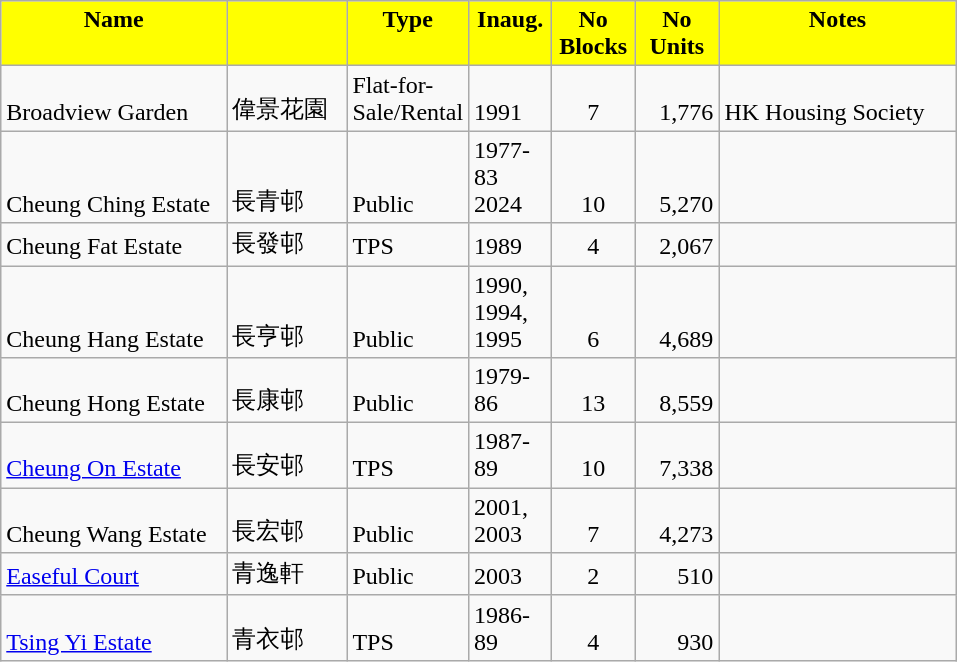<table class="wikitable">
<tr style="font-weight:bold;background-color:yellow" align="center" valign="top">
<td width="143.25" Height="12.75" align="center">Name</td>
<td width="72.75" align="center" valign="top"></td>
<td width="59.25" align="center" valign="top">Type</td>
<td width="48" align="center" valign="top">Inaug.</td>
<td width="48" align="center" valign="top">No Blocks</td>
<td width="48.75" align="center" valign="top">No Units</td>
<td width="150.75" align="center" valign="top">Notes</td>
</tr>
<tr valign="bottom">
<td Height="12.75">Broadview Garden</td>
<td>偉景花園</td>
<td>Flat-for-Sale/Rental</td>
<td>1991</td>
<td align="center">7</td>
<td align="right">1,776</td>
<td>HK Housing Society</td>
</tr>
<tr valign="bottom">
<td Height="12.75">Cheung Ching Estate</td>
<td>長青邨</td>
<td>Public</td>
<td>1977-83<br>2024</td>
<td align="center">10</td>
<td align="right">5,270</td>
<td></td>
</tr>
<tr valign="bottom">
<td Height="12.75">Cheung Fat Estate</td>
<td>長發邨</td>
<td>TPS</td>
<td>1989</td>
<td align="center">4</td>
<td align="right">2,067</td>
<td></td>
</tr>
<tr valign="bottom">
<td Height="12.75">Cheung Hang Estate</td>
<td>長亨邨</td>
<td>Public</td>
<td>1990, 1994, 1995</td>
<td align="center">6</td>
<td align="right">4,689</td>
<td></td>
</tr>
<tr valign="bottom">
<td Height="12.75">Cheung Hong Estate</td>
<td>長康邨</td>
<td>Public</td>
<td>1979-86</td>
<td align="center">13</td>
<td align="right">8,559</td>
<td></td>
</tr>
<tr valign="bottom">
<td Height="12.75"><a href='#'>Cheung On Estate</a></td>
<td>長安邨</td>
<td>TPS</td>
<td>1987-89</td>
<td align="center">10</td>
<td align="right">7,338</td>
<td></td>
</tr>
<tr valign="bottom">
<td Height="12.75">Cheung Wang Estate</td>
<td>長宏邨</td>
<td>Public</td>
<td>2001, 2003</td>
<td align="center">7</td>
<td align="right">4,273</td>
<td></td>
</tr>
<tr valign="bottom">
<td Height="12.75"><a href='#'>Easeful Court</a></td>
<td>青逸軒</td>
<td>Public</td>
<td>2003</td>
<td align="center">2</td>
<td align="right">510</td>
<td></td>
</tr>
<tr valign="bottom">
<td Height="12.75"><a href='#'>Tsing Yi Estate</a></td>
<td>青衣邨</td>
<td>TPS</td>
<td>1986-89</td>
<td align="center">4</td>
<td align="right">930</td>
<td></td>
</tr>
</table>
